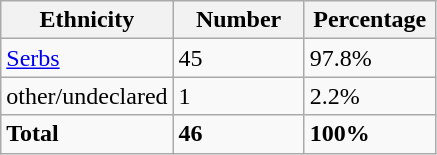<table class="wikitable">
<tr>
<th width="100px">Ethnicity</th>
<th width="80px">Number</th>
<th width="80px">Percentage</th>
</tr>
<tr>
<td><a href='#'>Serbs</a></td>
<td>45</td>
<td>97.8%</td>
</tr>
<tr>
<td>other/undeclared</td>
<td>1</td>
<td>2.2%</td>
</tr>
<tr>
<td><strong>Total</strong></td>
<td><strong>46</strong></td>
<td><strong>100%</strong></td>
</tr>
</table>
